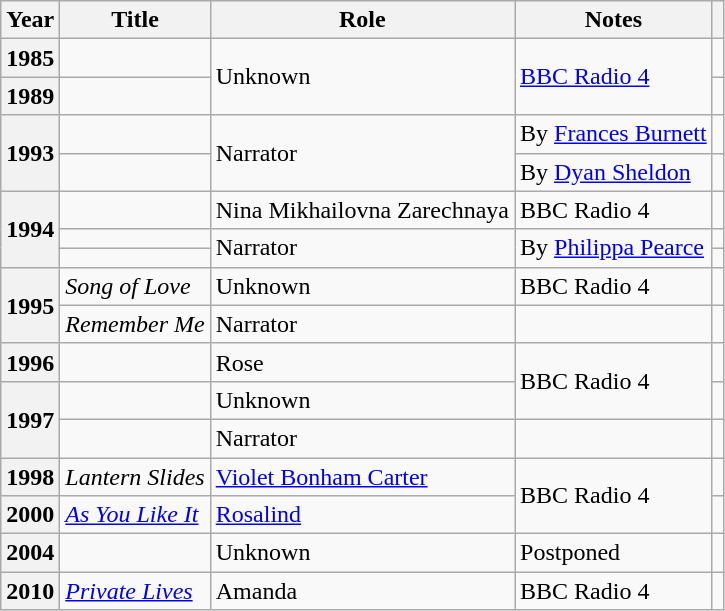<table class="wikitable plainrowheaders sortable" style="margin-right: 0;">
<tr>
<th>Year</th>
<th>Title</th>
<th>Role</th>
<th class="unsortable">Notes</th>
<th scope="col" class="unsortable"></th>
</tr>
<tr>
<th scope="row">1985</th>
<td><em></em></td>
<td rowspan="2">Unknown</td>
<td rowspan="2"><a href='#'>BBC Radio 4</a></td>
<td style="text-align: center;"></td>
</tr>
<tr>
<th scope="row">1989</th>
<td><em></em></td>
<td style="text-align: center;"></td>
</tr>
<tr>
<th rowspan="2" scope="row">1993</th>
<td><em></em></td>
<td rowspan="2">Narrator</td>
<td>By <a href='#'>Frances Burnett</a></td>
<td style="text-align: center;"></td>
</tr>
<tr>
<td><em></em></td>
<td>By <a href='#'>Dyan Sheldon</a></td>
<td style="text-align: center;"></td>
</tr>
<tr>
<th rowspan="3" scope="row">1994</th>
<td><em></em></td>
<td>Nina Mikhailovna Zarechnaya</td>
<td>BBC Radio 4</td>
<td style="text-align: center;"></td>
</tr>
<tr>
<td><em></em></td>
<td rowspan="2">Narrator</td>
<td rowspan="2">By <a href='#'>Philippa Pearce</a></td>
<td style="text-align: center;"></td>
</tr>
<tr>
<td><em></em></td>
<td style="text-align: center;"></td>
</tr>
<tr>
<th rowspan="2" scope="row">1995</th>
<td><em>Song of Love</em></td>
<td>Unknown</td>
<td>BBC Radio 4</td>
<td style="text-align: center;"></td>
</tr>
<tr>
<td><em>Remember Me</em></td>
<td>Narrator</td>
<td></td>
<td style="text-align: center;"></td>
</tr>
<tr>
<th scope="row">1996</th>
<td><em></em></td>
<td>Rose</td>
<td rowspan="2">BBC Radio 4</td>
<td style="text-align: center;"></td>
</tr>
<tr>
<th rowspan="2" scope="row">1997</th>
<td><em></em></td>
<td>Unknown</td>
<td style="text-align: center;"></td>
</tr>
<tr>
<td><em></em></td>
<td>Narrator</td>
<td></td>
<td style="text-align: center;"></td>
</tr>
<tr>
<th scope="row">1998</th>
<td><em>Lantern Slides</em></td>
<td><a href='#'>Violet Bonham Carter</a></td>
<td rowspan="2">BBC Radio 4</td>
<td style="text-align: center;"></td>
</tr>
<tr>
<th scope="row">2000</th>
<td><em><a href='#'>As You Like It</a></em></td>
<td><a href='#'>Rosalind</a></td>
<td style="text-align: center;"></td>
</tr>
<tr>
<th scope="row">2004</th>
<td><em></em></td>
<td>Unknown</td>
<td>Postponed</td>
<td style="text-align: center;"></td>
</tr>
<tr>
<th scope="row">2010</th>
<td><em><a href='#'>Private Lives</a></em></td>
<td>Amanda</td>
<td>BBC Radio 4</td>
<td style="text-align: center;"></td>
</tr>
</table>
